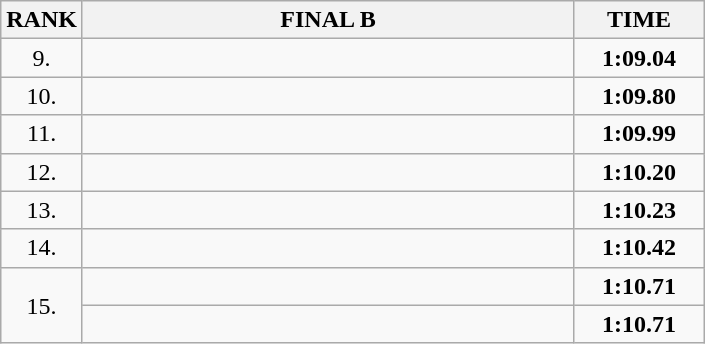<table class="wikitable">
<tr>
<th>RANK</th>
<th style="width: 20em">FINAL B</th>
<th style="width: 5em">TIME</th>
</tr>
<tr>
<td align="center">9.</td>
<td></td>
<td align="center"><strong>1:09.04</strong></td>
</tr>
<tr>
<td align="center">10.</td>
<td></td>
<td align="center"><strong>1:09.80</strong></td>
</tr>
<tr>
<td align="center">11.</td>
<td></td>
<td align="center"><strong>1:09.99</strong></td>
</tr>
<tr>
<td align="center">12.</td>
<td></td>
<td align="center"><strong>1:10.20</strong></td>
</tr>
<tr>
<td align="center">13.</td>
<td></td>
<td align="center"><strong>1:10.23</strong></td>
</tr>
<tr>
<td align="center">14.</td>
<td></td>
<td align="center"><strong>1:10.42</strong></td>
</tr>
<tr>
<td rowspan=2 align="center">15.</td>
<td></td>
<td align="center"><strong>1:10.71</strong></td>
</tr>
<tr>
<td></td>
<td align="center"><strong>1:10.71</strong></td>
</tr>
</table>
